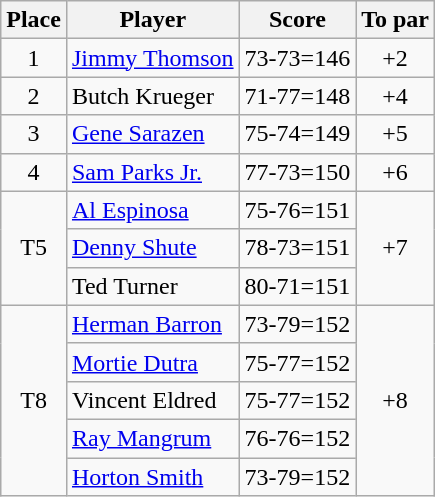<table class=wikitable>
<tr>
<th>Place</th>
<th>Player</th>
<th>Score</th>
<th>To par</th>
</tr>
<tr>
<td align=center>1</td>
<td> <a href='#'>Jimmy Thomson</a></td>
<td>73-73=146</td>
<td align=center>+2</td>
</tr>
<tr>
<td align=center>2</td>
<td> Butch Krueger</td>
<td>71-77=148</td>
<td align=center>+4</td>
</tr>
<tr>
<td align=center>3</td>
<td> <a href='#'>Gene Sarazen</a></td>
<td>75-74=149</td>
<td align=center>+5</td>
</tr>
<tr>
<td align=center>4</td>
<td> <a href='#'>Sam Parks Jr.</a></td>
<td>77-73=150</td>
<td align=center>+6</td>
</tr>
<tr>
<td rowspan=3 align=center>T5</td>
<td> <a href='#'>Al Espinosa</a></td>
<td>75-76=151</td>
<td rowspan=3 align=center>+7</td>
</tr>
<tr>
<td> <a href='#'>Denny Shute</a></td>
<td>78-73=151</td>
</tr>
<tr>
<td> Ted Turner</td>
<td>80-71=151</td>
</tr>
<tr>
<td rowspan=5 align=center>T8</td>
<td> <a href='#'>Herman Barron</a></td>
<td>73-79=152</td>
<td rowspan=5 align=center>+8</td>
</tr>
<tr>
<td> <a href='#'>Mortie Dutra</a></td>
<td>75-77=152</td>
</tr>
<tr>
<td> Vincent Eldred</td>
<td>75-77=152</td>
</tr>
<tr>
<td> <a href='#'>Ray Mangrum</a></td>
<td>76-76=152</td>
</tr>
<tr>
<td> <a href='#'>Horton Smith</a></td>
<td>73-79=152</td>
</tr>
</table>
